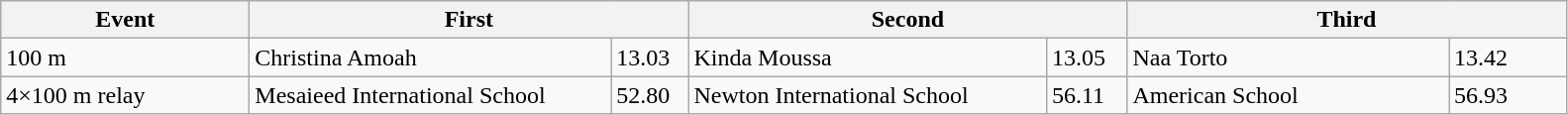<table class=wikitable>
<tr>
<th style="width:10em">Event</th>
<th colspan=2 style="width:18em">First</th>
<th colspan=2 style="width:18em">Second</th>
<th colspan=2 style="width:18em">Third</th>
</tr>
<tr>
<td>100 m </td>
<td>Christina Amoah</td>
<td>13.03</td>
<td>Kinda Moussa</td>
<td>13.05</td>
<td>Naa Torto</td>
<td>13.42</td>
</tr>
<tr>
<td>4×100 m relay</td>
<td>Mesaieed International School</td>
<td>52.80</td>
<td>Newton International School</td>
<td>56.11</td>
<td>American School</td>
<td>56.93</td>
</tr>
</table>
